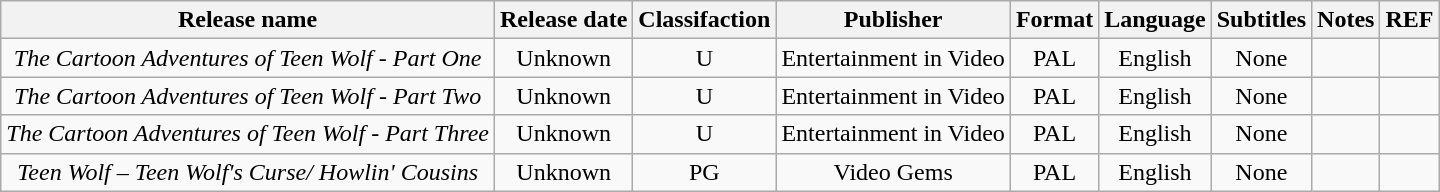<table class="wikitable">
<tr>
<th>Release name<br></th>
<th>Release date<br></th>
<th>Classifaction<br></th>
<th>Publisher <br></th>
<th>Format <br></th>
<th>Language</th>
<th>Subtitles</th>
<th>Notes<br></th>
<th>REF</th>
</tr>
<tr style="text-align:center;">
<td><em>The Cartoon Adventures of Teen Wolf - Part One</em></td>
<td>Unknown</td>
<td>U</td>
<td>Entertainment in Video</td>
<td>PAL</td>
<td>English</td>
<td>None</td>
<td></td>
<td></td>
</tr>
<tr style="text-align:center;">
<td><em>The Cartoon Adventures of Teen Wolf - Part Two</em></td>
<td>Unknown</td>
<td>U</td>
<td>Entertainment in Video</td>
<td>PAL</td>
<td>English</td>
<td>None</td>
<td></td>
<td></td>
</tr>
<tr style="text-align:center;">
<td><em>The Cartoon Adventures of Teen Wolf - Part Three</em></td>
<td>Unknown</td>
<td>U</td>
<td>Entertainment in Video</td>
<td>PAL</td>
<td>English</td>
<td>None</td>
<td></td>
<td></td>
</tr>
<tr style="text-align:center;">
<td><em>Teen Wolf – Teen Wolf's Curse/ Howlin' Cousins</em></td>
<td>Unknown</td>
<td>PG</td>
<td>Video Gems</td>
<td>PAL</td>
<td>English</td>
<td>None</td>
<td></td>
<td></td>
</tr>
</table>
